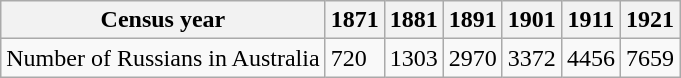<table class="wikitable">
<tr>
<th>Census year</th>
<th>1871</th>
<th>1881</th>
<th>1891</th>
<th>1901</th>
<th>1911</th>
<th>1921</th>
</tr>
<tr>
<td>Number of Russians in Australia</td>
<td>720</td>
<td>1303</td>
<td>2970</td>
<td>3372</td>
<td>4456</td>
<td>7659</td>
</tr>
</table>
